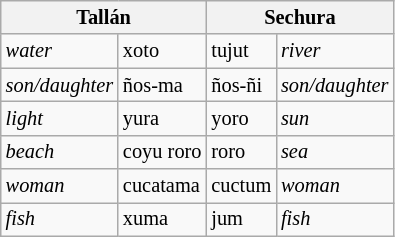<table class="wikitable" style="font-size: 85%">
<tr>
<th colspan="2"><strong>Tallán</strong></th>
<th colspan="2"><strong>Sechura</strong></th>
</tr>
<tr>
<td><em>water</em></td>
<td>xoto</td>
<td>tujut</td>
<td><em>river</em></td>
</tr>
<tr>
<td><em>son/daughter</em></td>
<td>ños-ma</td>
<td>ños-ñi</td>
<td><em>son/daughter</em></td>
</tr>
<tr>
<td><em>light</em></td>
<td>yura</td>
<td>yoro</td>
<td><em>sun</em></td>
</tr>
<tr>
<td><em>beach</em></td>
<td>coyu roro</td>
<td>roro</td>
<td><em>sea</em></td>
</tr>
<tr>
<td><em>woman</em></td>
<td>cucatama</td>
<td>cuctum</td>
<td><em>woman</em></td>
</tr>
<tr>
<td><em>fish</em></td>
<td>xuma</td>
<td>jum</td>
<td><em>fish</em></td>
</tr>
</table>
